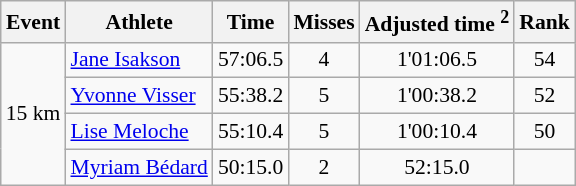<table class="wikitable" style="font-size:90%">
<tr>
<th>Event</th>
<th>Athlete</th>
<th>Time</th>
<th>Misses</th>
<th>Adjusted time <sup>2</sup></th>
<th>Rank</th>
</tr>
<tr>
<td rowspan="4">15 km</td>
<td><a href='#'>Jane Isakson</a></td>
<td align="center">57:06.5</td>
<td align="center">4</td>
<td align="center">1'01:06.5</td>
<td align="center">54</td>
</tr>
<tr>
<td><a href='#'>Yvonne Visser</a></td>
<td align="center">55:38.2</td>
<td align="center">5</td>
<td align="center">1'00:38.2</td>
<td align="center">52</td>
</tr>
<tr>
<td><a href='#'>Lise Meloche</a></td>
<td align="center">55:10.4</td>
<td align="center">5</td>
<td align="center">1'00:10.4</td>
<td align="center">50</td>
</tr>
<tr>
<td><a href='#'>Myriam Bédard</a></td>
<td align="center">50:15.0</td>
<td align="center">2</td>
<td align="center">52:15.0</td>
<td align="center"></td>
</tr>
</table>
